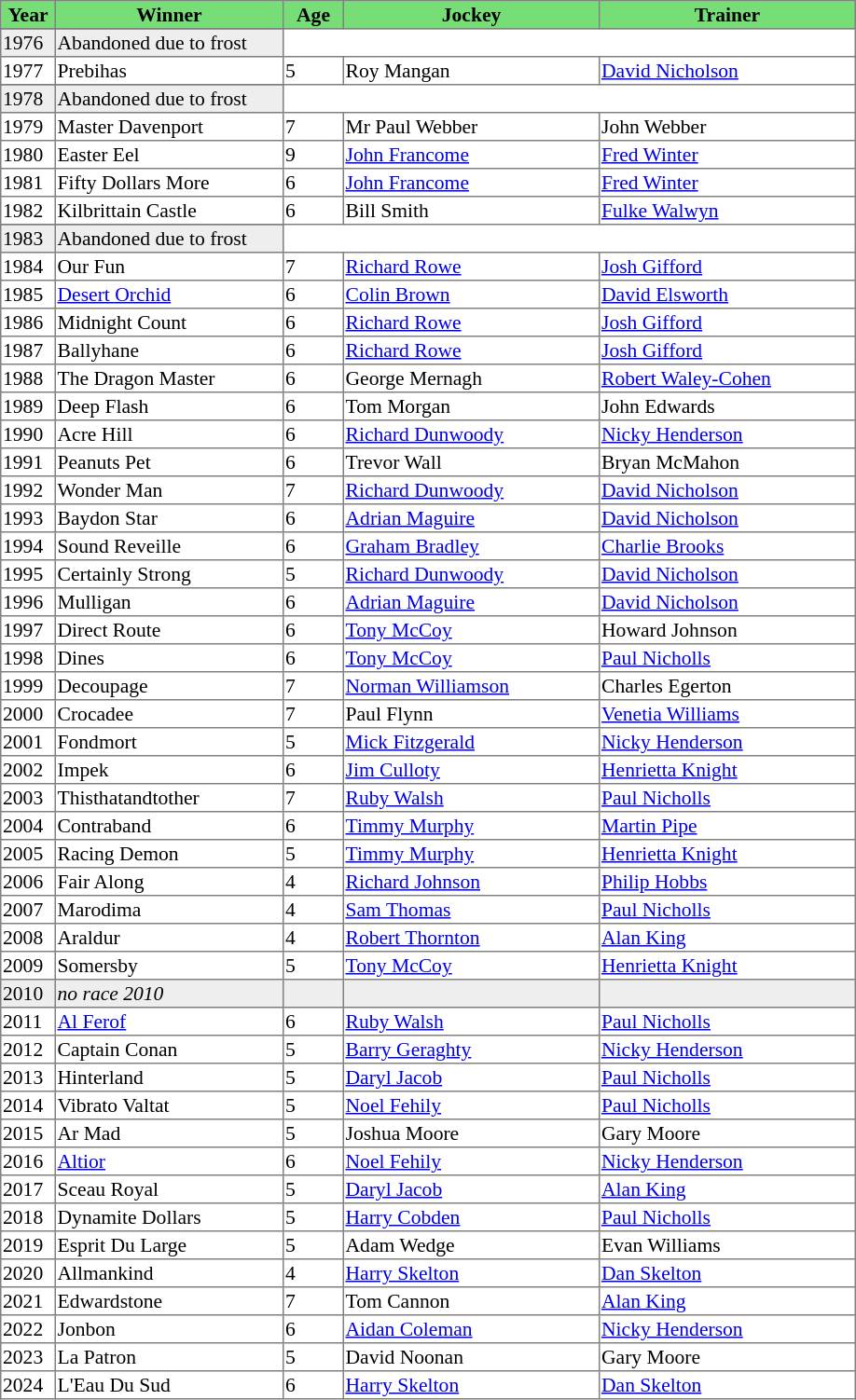<table class = "sortable" | border="1" style="border-collapse: collapse; font-size:90%">
<tr bgcolor="#77dd77" align="center">
<th width="36px"><strong>Year</strong><br></th>
<th width="160px"><strong>Winner</strong><br></th>
<th width="40px"><strong>Age</strong><br></th>
<th width="180px"><strong>Jockey</strong><br></th>
<th width="180px"><strong>Trainer</strong><br></th>
</tr>
<tr>
</tr>
<tr bgcolor="#eeeeee">
<td>1976<td>Abandoned due to frost</td></td>
</tr>
<tr>
<td>1977</td>
<td>Prebihas</td>
<td>5</td>
<td>Roy Mangan</td>
<td><a href='#'>David Nicholson</a></td>
</tr>
<tr>
</tr>
<tr bgcolor="#eeeeee">
<td>1978<td>Abandoned due to frost</td></td>
</tr>
<tr>
<td>1979</td>
<td>Master Davenport</td>
<td>7</td>
<td>Mr Paul Webber</td>
<td>John Webber</td>
</tr>
<tr>
<td>1980</td>
<td>Easter Eel</td>
<td>9</td>
<td><a href='#'>John Francome</a></td>
<td><a href='#'>Fred Winter</a></td>
</tr>
<tr>
<td>1981</td>
<td>Fifty Dollars More </td>
<td>6</td>
<td><a href='#'>John Francome</a></td>
<td><a href='#'>Fred Winter</a></td>
</tr>
<tr>
<td>1982</td>
<td>Kilbrittain Castle</td>
<td>6</td>
<td>Bill Smith</td>
<td><a href='#'>Fulke Walwyn</a></td>
</tr>
<tr>
</tr>
<tr bgcolor="#eeeeee">
<td>1983<td>Abandoned due to frost</td></td>
</tr>
<tr>
<td>1984</td>
<td>Our Fun</td>
<td>7</td>
<td><a href='#'>Richard Rowe</a></td>
<td><a href='#'>Josh Gifford</a></td>
</tr>
<tr>
<td>1985</td>
<td><a href='#'>Desert Orchid</a></td>
<td>6</td>
<td><a href='#'>Colin Brown</a></td>
<td><a href='#'>David Elsworth</a></td>
</tr>
<tr>
<td>1986</td>
<td>Midnight Count</td>
<td>6</td>
<td><a href='#'>Richard Rowe</a></td>
<td><a href='#'>Josh Gifford</a></td>
</tr>
<tr>
<td>1987</td>
<td>Ballyhane</td>
<td>6</td>
<td><a href='#'>Richard Rowe</a></td>
<td><a href='#'>Josh Gifford</a></td>
</tr>
<tr>
<td>1988</td>
<td>The Dragon Master</td>
<td>6</td>
<td>George Mernagh</td>
<td><a href='#'>Robert Waley-Cohen</a></td>
</tr>
<tr>
<td>1989</td>
<td>Deep Flash</td>
<td>6</td>
<td>Tom Morgan</td>
<td>John Edwards</td>
</tr>
<tr>
<td>1990</td>
<td>Acre Hill</td>
<td>6</td>
<td><a href='#'>Richard Dunwoody</a></td>
<td><a href='#'>Nicky Henderson</a></td>
</tr>
<tr>
<td>1991</td>
<td>Peanuts Pet</td>
<td>6</td>
<td>Trevor Wall</td>
<td>Bryan McMahon</td>
</tr>
<tr>
<td>1992</td>
<td>Wonder Man</td>
<td>7</td>
<td><a href='#'>Richard Dunwoody</a></td>
<td><a href='#'>David Nicholson</a></td>
</tr>
<tr>
<td>1993</td>
<td>Baydon Star</td>
<td>6</td>
<td><a href='#'>Adrian Maguire</a></td>
<td><a href='#'>David Nicholson</a></td>
</tr>
<tr>
<td>1994</td>
<td>Sound Reveille</td>
<td>6</td>
<td><a href='#'>Graham Bradley</a></td>
<td><a href='#'>Charlie Brooks</a></td>
</tr>
<tr>
<td>1995</td>
<td>Certainly Strong</td>
<td>5</td>
<td><a href='#'>Richard Dunwoody</a></td>
<td><a href='#'>David Nicholson</a></td>
</tr>
<tr>
<td>1996</td>
<td>Mulligan</td>
<td>6</td>
<td><a href='#'>Adrian Maguire</a></td>
<td><a href='#'>David Nicholson</a></td>
</tr>
<tr>
<td>1997</td>
<td>Direct Route</td>
<td>6</td>
<td><a href='#'>Tony McCoy</a></td>
<td>Howard Johnson</td>
</tr>
<tr>
<td>1998</td>
<td>Dines</td>
<td>6</td>
<td><a href='#'>Tony McCoy</a></td>
<td><a href='#'>Paul Nicholls</a></td>
</tr>
<tr>
<td>1999</td>
<td>Decoupage</td>
<td>7</td>
<td><a href='#'>Norman Williamson</a></td>
<td>Charles Egerton</td>
</tr>
<tr>
<td>2000</td>
<td>Crocadee </td>
<td>7</td>
<td>Paul Flynn</td>
<td><a href='#'>Venetia Williams</a></td>
</tr>
<tr>
<td>2001</td>
<td>Fondmort</td>
<td>5</td>
<td><a href='#'>Mick Fitzgerald</a></td>
<td><a href='#'>Nicky Henderson</a></td>
</tr>
<tr>
<td>2002</td>
<td>Impek</td>
<td>6</td>
<td><a href='#'>Jim Culloty</a></td>
<td><a href='#'>Henrietta Knight</a></td>
</tr>
<tr>
<td>2003</td>
<td>Thisthatandtother</td>
<td>7</td>
<td><a href='#'>Ruby Walsh</a></td>
<td><a href='#'>Paul Nicholls</a></td>
</tr>
<tr>
<td>2004</td>
<td>Contraband</td>
<td>6</td>
<td><a href='#'>Timmy Murphy</a></td>
<td><a href='#'>Martin Pipe</a></td>
</tr>
<tr>
<td>2005</td>
<td>Racing Demon</td>
<td>5</td>
<td><a href='#'>Timmy Murphy</a></td>
<td><a href='#'>Henrietta Knight</a></td>
</tr>
<tr>
<td>2006</td>
<td>Fair Along</td>
<td>4</td>
<td><a href='#'>Richard Johnson</a></td>
<td><a href='#'>Philip Hobbs</a></td>
</tr>
<tr>
<td>2007</td>
<td>Marodima</td>
<td>4</td>
<td><a href='#'>Sam Thomas</a></td>
<td><a href='#'>Paul Nicholls</a></td>
</tr>
<tr>
<td>2008</td>
<td>Araldur</td>
<td>4</td>
<td><a href='#'>Robert Thornton</a></td>
<td><a href='#'>Alan King</a></td>
</tr>
<tr>
<td>2009</td>
<td>Somersby</td>
<td>5</td>
<td><a href='#'>Tony McCoy</a></td>
<td><a href='#'>Henrietta Knight</a></td>
</tr>
<tr bgcolor="#eeeeee">
<td><span>2010</span></td>
<td><em>no race 2010</em> </td>
<td></td>
<td></td>
<td></td>
</tr>
<tr>
<td>2011</td>
<td><a href='#'>Al Ferof</a></td>
<td>6</td>
<td><a href='#'>Ruby Walsh</a></td>
<td><a href='#'>Paul Nicholls</a></td>
</tr>
<tr>
<td>2012</td>
<td>Captain Conan</td>
<td>5</td>
<td><a href='#'>Barry Geraghty</a></td>
<td><a href='#'>Nicky Henderson</a></td>
</tr>
<tr>
<td>2013</td>
<td>Hinterland</td>
<td>5</td>
<td><a href='#'>Daryl Jacob</a></td>
<td><a href='#'>Paul Nicholls</a></td>
</tr>
<tr>
<td>2014</td>
<td>Vibrato Valtat</td>
<td>5</td>
<td><a href='#'>Noel Fehily</a></td>
<td><a href='#'>Paul Nicholls</a></td>
</tr>
<tr>
<td>2015</td>
<td>Ar Mad</td>
<td>5</td>
<td>Joshua Moore</td>
<td>Gary Moore</td>
</tr>
<tr>
<td>2016</td>
<td><a href='#'>Altior</a></td>
<td>6</td>
<td><a href='#'>Noel Fehily</a></td>
<td><a href='#'>Nicky Henderson</a></td>
</tr>
<tr>
<td>2017</td>
<td>Sceau Royal</td>
<td>5</td>
<td><a href='#'>Daryl Jacob</a></td>
<td><a href='#'>Alan King</a></td>
</tr>
<tr>
<td>2018</td>
<td>Dynamite Dollars</td>
<td>5</td>
<td><a href='#'>Harry Cobden</a></td>
<td><a href='#'>Paul Nicholls</a></td>
</tr>
<tr>
<td>2019</td>
<td>Esprit Du Large</td>
<td>5</td>
<td>Adam Wedge</td>
<td>Evan Williams</td>
</tr>
<tr>
<td>2020</td>
<td>Allmankind</td>
<td>4</td>
<td><a href='#'>Harry Skelton</a></td>
<td><a href='#'>Dan Skelton</a></td>
</tr>
<tr>
<td>2021</td>
<td>Edwardstone</td>
<td>7</td>
<td>Tom Cannon</td>
<td><a href='#'>Alan King</a></td>
</tr>
<tr>
<td>2022</td>
<td>Jonbon</td>
<td>6</td>
<td><a href='#'>Aidan Coleman</a></td>
<td><a href='#'>Nicky Henderson</a></td>
</tr>
<tr>
<td>2023</td>
<td>La Patron</td>
<td>5</td>
<td>David Noonan</td>
<td>Gary Moore</td>
</tr>
<tr>
<td>2024</td>
<td>L'Eau Du Sud</td>
<td>6</td>
<td><a href='#'>Harry Skelton</a></td>
<td><a href='#'>Dan Skelton</a></td>
</tr>
</table>
